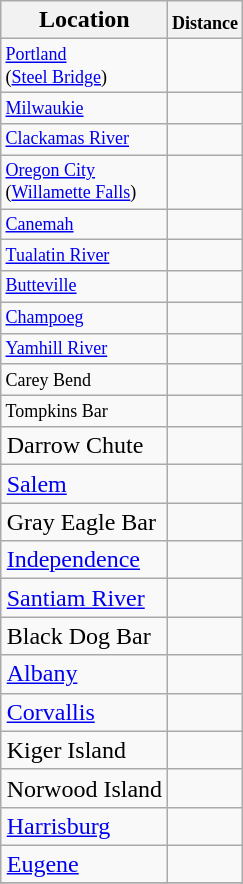<table class="wikitable" style="text-align: center; margin: 1em" align="right" style="font-size:9pt">
<tr>
<th valign="bottom">Location</th>
<th valign="bottom" style="font-size:9pt">Distance</th>
</tr>
<tr>
<td align="left" valign="top" style="font-size:9pt"><a href='#'>Portland</a><br> (<a href='#'>Steel Bridge</a>)</td>
<td align="center" valign="top" style="font-size:9pt"></td>
</tr>
<tr>
<td align="left" valign="top" style="font-size:9pt"><a href='#'>Milwaukie</a></td>
<td align="center" valign="top" style="font-size:9pt"></td>
</tr>
<tr>
<td align="left" valign="top" style="font-size:9pt"><a href='#'>Clackamas River</a></td>
<td align="center" valign="top" style="font-size:9pt"></td>
</tr>
<tr>
<td align="left" valign="top" style="font-size:9pt"><a href='#'>Oregon City</a><br> (<a href='#'>Willamette Falls</a>)</td>
<td align="center" valign="top" style="font-size:9pt"></td>
</tr>
<tr>
<td align="left" valign="top" style="font-size:9pt"><a href='#'>Canemah</a></td>
<td align="center" valign="top" style="font-size:9pt"></td>
</tr>
<tr>
<td align="left" valign="top" style="font-size:9pt"><a href='#'>Tualatin River</a></td>
<td align="center" valign="top" style="font-size:9pt"></td>
</tr>
<tr>
<td align="left" valign="top" style="font-size:9pt"><a href='#'>Butteville</a></td>
<td align="center" valign="top" style="font-size:9pt"></td>
</tr>
<tr>
<td align="left" valign="top" style="font-size:9pt"><a href='#'>Champoeg</a></td>
<td align="center" valign="top" style="font-size:9pt"></td>
</tr>
<tr>
<td align="left" valign="top" style="font-size:9pt"><a href='#'>Yamhill River</a></td>
<td align="center" valign="top" style="font-size:9pt"></td>
</tr>
<tr>
<td align="left" valign="top" style="font-size:9pt">Carey Bend</td>
<td align="center" valign="top"></td>
</tr>
<tr>
<td align="left" valign="top" style="font-size:9pt">Tompkins Bar</td>
<td align="center" valign="top"></td>
</tr>
<tr>
<td align="left" valign="top">Darrow Chute</td>
<td align="center" valign="top"></td>
</tr>
<tr>
<td align="left" valign="top"><a href='#'>Salem</a></td>
<td align="center" valign="top"></td>
</tr>
<tr>
<td align="left" valign="top">Gray Eagle Bar</td>
<td align="center" valign="top"></td>
</tr>
<tr>
<td align="left" valign="top"><a href='#'>Independence</a></td>
<td align="center" valign="top"></td>
</tr>
<tr>
<td align="left" valign="top"><a href='#'>Santiam River</a></td>
<td align="center" valign="top"></td>
</tr>
<tr>
<td align="left" valign="top">Black Dog Bar</td>
<td align="center" valign="top"></td>
</tr>
<tr>
<td align="left" valign="top"><a href='#'>Albany</a></td>
<td align="center" valign="top"></td>
</tr>
<tr>
<td align="left" valign="top"><a href='#'>Corvallis</a></td>
<td align="center" valign="top"></td>
</tr>
<tr>
<td align="left" valign="top">Kiger Island</td>
<td align="center" valign="top"></td>
</tr>
<tr>
<td align="left" valign="top">Norwood Island</td>
<td align="center" valign="top"></td>
</tr>
<tr>
<td align="left" valign="top"><a href='#'>Harrisburg</a></td>
<td align="center" valign="top"></td>
</tr>
<tr>
<td align="left" valign="top"><a href='#'>Eugene</a></td>
<td align="center" valign="top"></td>
</tr>
<tr>
</tr>
</table>
